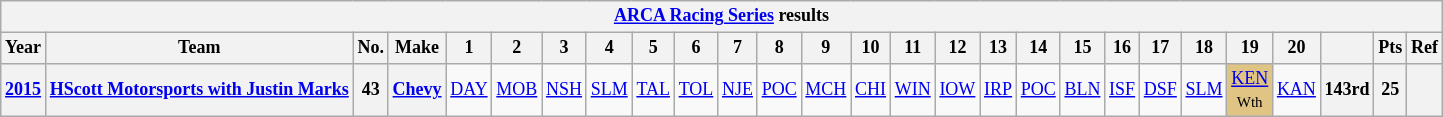<table class="wikitable" style="text-align:center; font-size:75%">
<tr>
<th colspan=27><a href='#'>ARCA Racing Series</a> results</th>
</tr>
<tr>
<th>Year</th>
<th>Team</th>
<th>No.</th>
<th>Make</th>
<th>1</th>
<th>2</th>
<th>3</th>
<th>4</th>
<th>5</th>
<th>6</th>
<th>7</th>
<th>8</th>
<th>9</th>
<th>10</th>
<th>11</th>
<th>12</th>
<th>13</th>
<th>14</th>
<th>15</th>
<th>16</th>
<th>17</th>
<th>18</th>
<th>19</th>
<th>20</th>
<th></th>
<th>Pts</th>
<th>Ref</th>
</tr>
<tr>
<th><a href='#'>2015</a></th>
<th><a href='#'>HScott Motorsports with Justin Marks</a></th>
<th>43</th>
<th><a href='#'>Chevy</a></th>
<td><a href='#'>DAY</a></td>
<td><a href='#'>MOB</a></td>
<td><a href='#'>NSH</a></td>
<td><a href='#'>SLM</a></td>
<td><a href='#'>TAL</a></td>
<td><a href='#'>TOL</a></td>
<td><a href='#'>NJE</a></td>
<td><a href='#'>POC</a></td>
<td><a href='#'>MCH</a></td>
<td><a href='#'>CHI</a></td>
<td><a href='#'>WIN</a></td>
<td><a href='#'>IOW</a></td>
<td><a href='#'>IRP</a></td>
<td><a href='#'>POC</a></td>
<td><a href='#'>BLN</a></td>
<td><a href='#'>ISF</a></td>
<td><a href='#'>DSF</a></td>
<td><a href='#'>SLM</a></td>
<td style="background:#DFC484;"><a href='#'>KEN</a><br><small>Wth</small></td>
<td><a href='#'>KAN</a></td>
<th>143rd</th>
<th>25</th>
<th></th>
</tr>
</table>
